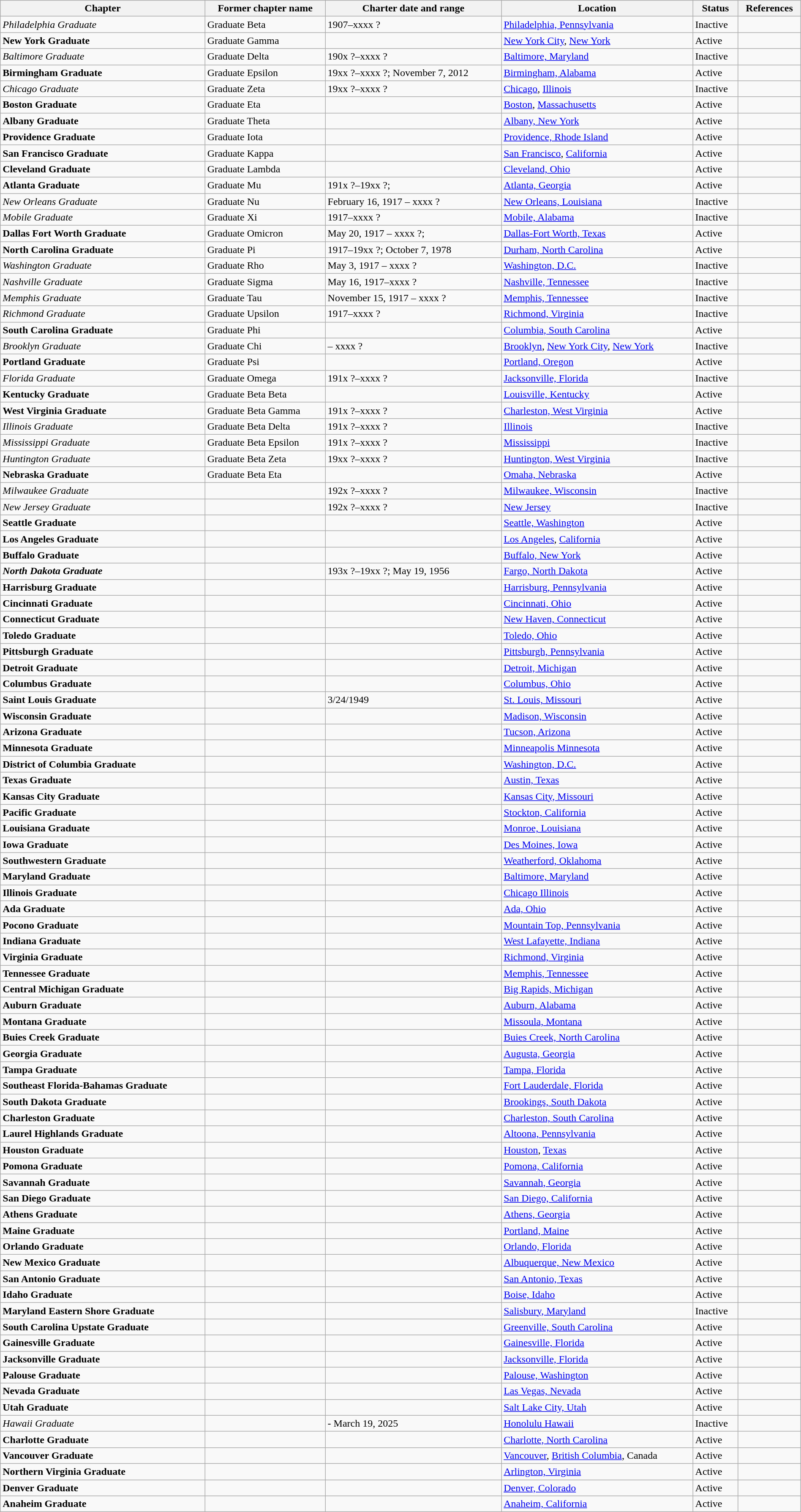<table class="wikitable sortable" style="width:100%;">
<tr>
<th>Chapter</th>
<th>Former chapter name</th>
<th>Charter date and range</th>
<th>Location</th>
<th>Status</th>
<th>References</th>
</tr>
<tr>
<td><em>Philadelphia Graduate</em></td>
<td>Graduate Beta</td>
<td>1907–xxxx ?</td>
<td><a href='#'>Philadelphia, Pennsylvania</a></td>
<td>Inactive</td>
<td><em></em></td>
</tr>
<tr>
<td><strong>New York Graduate</strong></td>
<td>Graduate Gamma</td>
<td></td>
<td><a href='#'>New York City</a>, <a href='#'>New York</a></td>
<td>Active</td>
<td></td>
</tr>
<tr>
<td><em>Baltimore Graduate</em></td>
<td>Graduate Delta</td>
<td>190x ?–xxxx ?</td>
<td><a href='#'>Baltimore, Maryland</a></td>
<td>Inactive</td>
<td><em></em></td>
</tr>
<tr>
<td><strong>Birmingham Graduate</strong></td>
<td>Graduate Epsilon</td>
<td>19xx ?–xxxx ?; November 7, 2012</td>
<td><a href='#'>Birmingham, Alabama</a></td>
<td>Active</td>
<td><em></em></td>
</tr>
<tr>
<td><em>Chicago Graduate</em></td>
<td>Graduate Zeta</td>
<td>19xx ?–xxxx ?</td>
<td><a href='#'>Chicago</a>, <a href='#'>Illinois</a></td>
<td>Inactive</td>
<td><em></em></td>
</tr>
<tr>
<td><strong>Boston Graduate</strong></td>
<td>Graduate Eta</td>
<td></td>
<td><a href='#'>Boston</a>, <a href='#'>Massachusetts</a></td>
<td>Active</td>
<td></td>
</tr>
<tr>
<td><strong>Albany Graduate</strong></td>
<td>Graduate Theta</td>
<td></td>
<td><a href='#'>Albany, New York</a></td>
<td>Active</td>
<td></td>
</tr>
<tr>
<td><strong>Providence Graduate</strong></td>
<td>Graduate Iota</td>
<td></td>
<td><a href='#'>Providence, Rhode Island</a></td>
<td>Active</td>
<td></td>
</tr>
<tr>
<td><strong>San Francisco Graduate</strong></td>
<td>Graduate Kappa</td>
<td></td>
<td><a href='#'>San Francisco</a>, <a href='#'>California</a></td>
<td>Active</td>
<td></td>
</tr>
<tr>
<td><strong>Cleveland Graduate</strong></td>
<td>Graduate Lambda</td>
<td></td>
<td><a href='#'>Cleveland, Ohio</a></td>
<td>Active</td>
<td></td>
</tr>
<tr>
<td><strong>Atlanta Graduate</strong></td>
<td>Graduate Mu</td>
<td>191x ?–19xx ?; </td>
<td><a href='#'>Atlanta, Georgia</a></td>
<td>Active</td>
<td></td>
</tr>
<tr>
<td><em>New Orleans Graduate</em></td>
<td>Graduate Nu</td>
<td>February 16, 1917 – xxxx ?</td>
<td><a href='#'>New Orleans, Louisiana</a></td>
<td>Inactive</td>
<td></td>
</tr>
<tr>
<td><em>Mobile Graduate</em></td>
<td>Graduate Xi</td>
<td>1917–xxxx ?</td>
<td><a href='#'>Mobile, Alabama</a></td>
<td>Inactive</td>
<td></td>
</tr>
<tr>
<td><strong>Dallas Fort Worth Graduate</strong></td>
<td>Graduate Omicron</td>
<td>May 20, 1917 – xxxx ?; </td>
<td><a href='#'>Dallas-Fort Worth, Texas</a></td>
<td>Active</td>
<td></td>
</tr>
<tr>
<td><strong>North Carolina Graduate</strong></td>
<td>Graduate Pi</td>
<td>1917–19xx ?; October 7, 1978</td>
<td><a href='#'>Durham, North Carolina</a></td>
<td>Active</td>
<td><em></em></td>
</tr>
<tr>
<td><em>Washington Graduate</em></td>
<td>Graduate Rho</td>
<td>May 3, 1917 – xxxx ?</td>
<td><a href='#'>Washington, D.C.</a></td>
<td>Inactive</td>
<td></td>
</tr>
<tr>
<td><em>Nashville Graduate</em></td>
<td>Graduate Sigma</td>
<td>May 16, 1917–xxxx ?</td>
<td><a href='#'>Nashville, Tennessee</a></td>
<td>Inactive</td>
<td><em></em></td>
</tr>
<tr>
<td><em>Memphis Graduate</em></td>
<td>Graduate Tau</td>
<td>November 15, 1917 – xxxx ?</td>
<td><a href='#'>Memphis, Tennessee</a></td>
<td>Inactive</td>
<td><em></em></td>
</tr>
<tr>
<td><em>Richmond Graduate</em></td>
<td>Graduate Upsilon</td>
<td>1917–xxxx ?</td>
<td><a href='#'>Richmond, Virginia</a></td>
<td>Inactive</td>
<td><em></em></td>
</tr>
<tr>
<td><strong>South Carolina Graduate</strong></td>
<td>Graduate Phi</td>
<td></td>
<td><a href='#'>Columbia, South Carolina</a></td>
<td>Active</td>
<td><em></em></td>
</tr>
<tr>
<td><em>Brooklyn Graduate</em></td>
<td>Graduate Chi</td>
<td> – xxxx ?</td>
<td><a href='#'>Brooklyn</a>, <a href='#'>New York City</a>, <a href='#'>New York</a></td>
<td>Inactive</td>
<td><em></em></td>
</tr>
<tr>
<td><strong>Portland Graduate</strong></td>
<td>Graduate Psi</td>
<td></td>
<td><a href='#'>Portland, Oregon</a></td>
<td>Active</td>
<td></td>
</tr>
<tr>
<td><em>Florida Graduate</em></td>
<td>Graduate Omega</td>
<td>191x ?–xxxx ?</td>
<td><a href='#'>Jacksonville, Florida</a></td>
<td>Inactive</td>
<td><em></em></td>
</tr>
<tr>
<td><strong>Kentucky Graduate</strong></td>
<td>Graduate Beta Beta</td>
<td></td>
<td><a href='#'>Louisville, Kentucky</a></td>
<td>Active</td>
<td></td>
</tr>
<tr>
<td><strong>West Virginia Graduate</strong></td>
<td>Graduate Beta Gamma</td>
<td>191x ?–xxxx ?</td>
<td><a href='#'>Charleston, West Virginia</a></td>
<td>Active</td>
<td></td>
</tr>
<tr>
<td><em>Illinois Graduate</em></td>
<td>Graduate Beta Delta</td>
<td>191x ?–xxxx ?</td>
<td><a href='#'>Illinois</a></td>
<td>Inactive</td>
<td></td>
</tr>
<tr>
<td><em>Mississippi Graduate</em></td>
<td>Graduate Beta Epsilon</td>
<td>191x ?–xxxx ?</td>
<td><a href='#'>Mississippi</a></td>
<td>Inactive</td>
<td><em></em></td>
</tr>
<tr>
<td><em>Huntington Graduate</em></td>
<td>Graduate Beta Zeta</td>
<td>19xx ?–xxxx ?</td>
<td><a href='#'>Huntington, West Virginia</a></td>
<td>Inactive</td>
<td></td>
</tr>
<tr>
<td><strong>Nebraska Graduate</strong></td>
<td>Graduate Beta Eta</td>
<td></td>
<td><a href='#'>Omaha, Nebraska</a></td>
<td>Active</td>
<td></td>
</tr>
<tr>
<td><em>Milwaukee Graduate</em></td>
<td></td>
<td>192x ?–xxxx ?</td>
<td><a href='#'>Milwaukee, Wisconsin</a></td>
<td>Inactive</td>
<td><em></em></td>
</tr>
<tr>
<td><em>New Jersey Graduate</em></td>
<td></td>
<td>192x ?–xxxx ?</td>
<td><a href='#'>New Jersey</a></td>
<td>Inactive</td>
<td><em></em></td>
</tr>
<tr>
<td><strong>Seattle Graduate</strong></td>
<td></td>
<td></td>
<td><a href='#'>Seattle, Washington</a></td>
<td>Active</td>
<td></td>
</tr>
<tr>
<td><strong>Los Angeles Graduate</strong></td>
<td></td>
<td></td>
<td><a href='#'>Los Angeles</a>, <a href='#'>California</a></td>
<td>Active</td>
<td></td>
</tr>
<tr>
<td><strong>Buffalo Graduate</strong></td>
<td></td>
<td></td>
<td><a href='#'>Buffalo, New York</a></td>
<td>Active</td>
<td><em></em></td>
</tr>
<tr>
<td><strong><em>North Dakota Graduate</em></strong></td>
<td></td>
<td>193x ?–19xx ?; May 19, 1956</td>
<td><a href='#'>Fargo, North Dakota</a></td>
<td>Active</td>
<td><em></em></td>
</tr>
<tr>
<td><strong>Harrisburg Graduate</strong></td>
<td></td>
<td></td>
<td><a href='#'>Harrisburg, Pennsylvania</a></td>
<td>Active</td>
<td></td>
</tr>
<tr>
<td><strong>Cincinnati Graduate</strong></td>
<td></td>
<td></td>
<td><a href='#'>Cincinnati, Ohio</a></td>
<td>Active</td>
<td></td>
</tr>
<tr>
<td><strong>Connecticut Graduate</strong></td>
<td></td>
<td></td>
<td><a href='#'>New Haven, Connecticut</a></td>
<td>Active</td>
<td></td>
</tr>
<tr>
<td><strong>Toledo Graduate</strong></td>
<td></td>
<td></td>
<td><a href='#'>Toledo, Ohio</a></td>
<td>Active</td>
<td></td>
</tr>
<tr>
<td><strong>Pittsburgh Graduate</strong></td>
<td></td>
<td></td>
<td><a href='#'>Pittsburgh, Pennsylvania</a></td>
<td>Active</td>
<td></td>
</tr>
<tr>
<td><strong>Detroit Graduate</strong></td>
<td></td>
<td></td>
<td><a href='#'>Detroit, Michigan</a></td>
<td>Active</td>
<td></td>
</tr>
<tr 7>
<td><strong>Columbus Graduate</strong></td>
<td></td>
<td></td>
<td><a href='#'>Columbus, Ohio</a></td>
<td>Active</td>
<td></td>
</tr>
<tr>
<td><strong>Saint Louis Graduate</strong></td>
<td></td>
<td>3/24/1949</td>
<td><a href='#'>St. Louis, Missouri</a></td>
<td>Active</td>
<td></td>
</tr>
<tr>
<td><strong>Wisconsin Graduate</strong></td>
<td></td>
<td></td>
<td><a href='#'>Madison, Wisconsin</a></td>
<td>Active</td>
<td></td>
</tr>
<tr>
<td><strong>Arizona Graduate</strong></td>
<td></td>
<td></td>
<td><a href='#'>Tucson, Arizona</a></td>
<td>Active</td>
<td></td>
</tr>
<tr>
<td><strong>Minnesota Graduate</strong></td>
<td></td>
<td></td>
<td><a href='#'>Minneapolis Minnesota</a></td>
<td>Active</td>
<td></td>
</tr>
<tr>
<td><strong>District of Columbia Graduate</strong></td>
<td></td>
<td></td>
<td><a href='#'>Washington, D.C.</a></td>
<td>Active</td>
<td></td>
</tr>
<tr>
<td><strong>Texas Graduate</strong></td>
<td></td>
<td></td>
<td><a href='#'>Austin, Texas</a></td>
<td>Active</td>
<td></td>
</tr>
<tr>
<td><strong>Kansas City Graduate</strong></td>
<td></td>
<td></td>
<td><a href='#'>Kansas City, Missouri</a></td>
<td>Active</td>
<td></td>
</tr>
<tr 7>
<td><strong>Pacific Graduate</strong></td>
<td></td>
<td></td>
<td><a href='#'>Stockton, California</a></td>
<td>Active</td>
<td></td>
</tr>
<tr>
<td><strong>Louisiana Graduate</strong></td>
<td></td>
<td></td>
<td><a href='#'>Monroe, Louisiana</a></td>
<td>Active</td>
<td></td>
</tr>
<tr>
<td><strong>Iowa Graduate</strong></td>
<td></td>
<td></td>
<td><a href='#'>Des Moines, Iowa</a></td>
<td>Active</td>
<td></td>
</tr>
<tr>
<td><strong>Southwestern Graduate</strong></td>
<td></td>
<td></td>
<td><a href='#'>Weatherford, Oklahoma</a></td>
<td>Active</td>
<td></td>
</tr>
<tr>
<td><strong>Maryland Graduate</strong></td>
<td></td>
<td></td>
<td><a href='#'>Baltimore, Maryland</a></td>
<td>Active</td>
<td></td>
</tr>
<tr>
<td><strong>Illinois Graduate</strong></td>
<td></td>
<td></td>
<td><a href='#'>Chicago Illinois</a></td>
<td>Active</td>
<td></td>
</tr>
<tr>
<td><strong>Ada Graduate</strong></td>
<td></td>
<td></td>
<td><a href='#'>Ada, Ohio</a></td>
<td>Active</td>
<td></td>
</tr>
<tr>
<td><strong>Pocono Graduate</strong></td>
<td></td>
<td></td>
<td><a href='#'>Mountain Top, Pennsylvania</a></td>
<td>Active</td>
<td></td>
</tr>
<tr>
<td><strong>Indiana Graduate</strong></td>
<td></td>
<td></td>
<td><a href='#'>West Lafayette, Indiana</a></td>
<td>Active</td>
<td></td>
</tr>
<tr>
<td><strong>Virginia Graduate</strong></td>
<td></td>
<td></td>
<td><a href='#'>Richmond, Virginia</a></td>
<td>Active</td>
<td></td>
</tr>
<tr>
<td><strong>Tennessee Graduate</strong></td>
<td></td>
<td></td>
<td><a href='#'>Memphis, Tennessee</a></td>
<td>Active</td>
<td></td>
</tr>
<tr>
<td><strong>Central Michigan Graduate</strong></td>
<td></td>
<td></td>
<td><a href='#'>Big Rapids, Michigan</a></td>
<td>Active</td>
<td></td>
</tr>
<tr>
<td><strong>Auburn Graduate</strong></td>
<td></td>
<td></td>
<td><a href='#'>Auburn, Alabama</a></td>
<td>Active</td>
<td></td>
</tr>
<tr>
<td><strong>Montana Graduate</strong></td>
<td></td>
<td></td>
<td><a href='#'>Missoula, Montana</a></td>
<td>Active</td>
<td></td>
</tr>
<tr>
<td><strong>Buies Creek Graduate</strong></td>
<td></td>
<td></td>
<td><a href='#'>Buies Creek, North Carolina</a></td>
<td>Active</td>
<td></td>
</tr>
<tr>
<td><strong>Georgia Graduate</strong></td>
<td></td>
<td></td>
<td><a href='#'>Augusta, Georgia</a></td>
<td>Active</td>
<td></td>
</tr>
<tr>
<td><strong>Tampa Graduate</strong></td>
<td></td>
<td></td>
<td><a href='#'>Tampa, Florida</a></td>
<td>Active</td>
<td></td>
</tr>
<tr>
<td><strong>Southeast Florida-Bahamas Graduate</strong></td>
<td></td>
<td></td>
<td><a href='#'>Fort Lauderdale, Florida</a></td>
<td>Active</td>
<td></td>
</tr>
<tr>
<td><strong>South Dakota Graduate</strong></td>
<td></td>
<td></td>
<td><a href='#'>Brookings, South Dakota</a></td>
<td>Active</td>
<td></td>
</tr>
<tr>
<td><strong>Charleston Graduate</strong></td>
<td></td>
<td></td>
<td><a href='#'>Charleston, South Carolina</a></td>
<td>Active</td>
<td></td>
</tr>
<tr>
<td><strong>Laurel Highlands Graduate</strong></td>
<td></td>
<td></td>
<td><a href='#'>Altoona, Pennsylvania</a></td>
<td>Active</td>
<td></td>
</tr>
<tr>
<td><strong>Houston Graduate</strong></td>
<td></td>
<td></td>
<td><a href='#'>Houston</a>, <a href='#'>Texas</a></td>
<td>Active</td>
<td></td>
</tr>
<tr>
<td><strong>Pomona Graduate</strong></td>
<td></td>
<td></td>
<td><a href='#'>Pomona, California</a></td>
<td>Active</td>
<td></td>
</tr>
<tr>
<td><strong>Savannah Graduate</strong></td>
<td></td>
<td></td>
<td><a href='#'>Savannah, Georgia</a></td>
<td>Active</td>
<td></td>
</tr>
<tr>
<td><strong>San Diego Graduate</strong></td>
<td></td>
<td></td>
<td><a href='#'>San Diego, California</a></td>
<td>Active</td>
<td></td>
</tr>
<tr>
<td><strong>Athens Graduate</strong></td>
<td></td>
<td></td>
<td><a href='#'>Athens, Georgia</a></td>
<td>Active</td>
<td></td>
</tr>
<tr>
<td><strong>Maine Graduate</strong></td>
<td></td>
<td></td>
<td><a href='#'>Portland, Maine</a></td>
<td>Active</td>
<td></td>
</tr>
<tr>
<td><strong>Orlando Graduate</strong></td>
<td></td>
<td></td>
<td><a href='#'>Orlando, Florida</a></td>
<td>Active</td>
<td></td>
</tr>
<tr>
<td><strong>New Mexico Graduate</strong></td>
<td></td>
<td></td>
<td><a href='#'>Albuquerque, New Mexico</a></td>
<td>Active</td>
<td></td>
</tr>
<tr>
<td><strong>San Antonio Graduate</strong></td>
<td></td>
<td></td>
<td><a href='#'>San Antonio, Texas</a></td>
<td>Active</td>
<td></td>
</tr>
<tr>
<td><strong>Idaho Graduate</strong></td>
<td></td>
<td></td>
<td><a href='#'>Boise, Idaho</a></td>
<td>Active</td>
<td></td>
</tr>
<tr>
<td><strong>Maryland Eastern Shore Graduate</strong></td>
<td></td>
<td></td>
<td><a href='#'>Salisbury, Maryland</a></td>
<td>Inactive</td>
<td></td>
</tr>
<tr>
<td><strong>South Carolina Upstate Graduate</strong></td>
<td></td>
<td></td>
<td><a href='#'>Greenville, South Carolina</a></td>
<td>Active</td>
<td></td>
</tr>
<tr>
<td><strong>Gainesville Graduate</strong></td>
<td></td>
<td></td>
<td><a href='#'>Gainesville, Florida</a></td>
<td>Active</td>
<td></td>
</tr>
<tr>
<td><strong>Jacksonville Graduate</strong></td>
<td></td>
<td></td>
<td><a href='#'>Jacksonville, Florida</a></td>
<td>Active</td>
<td></td>
</tr>
<tr>
<td><strong>Palouse Graduate</strong></td>
<td></td>
<td></td>
<td><a href='#'>Palouse, Washington</a></td>
<td>Active</td>
<td></td>
</tr>
<tr>
<td><strong>Nevada Graduate</strong></td>
<td></td>
<td></td>
<td><a href='#'>Las Vegas, Nevada</a></td>
<td>Active</td>
<td></td>
</tr>
<tr>
<td><strong>Utah Graduate</strong></td>
<td></td>
<td></td>
<td><a href='#'>Salt Lake City, Utah</a></td>
<td>Active</td>
<td></td>
</tr>
<tr>
<td><em>Hawaii Graduate</em></td>
<td></td>
<td>- March 19, 2025</td>
<td><a href='#'>Honolulu Hawaii</a></td>
<td>Inactive</td>
<td></td>
</tr>
<tr>
<td><strong>Charlotte Graduate</strong></td>
<td></td>
<td></td>
<td><a href='#'>Charlotte, North Carolina</a></td>
<td>Active</td>
<td></td>
</tr>
<tr>
<td><strong>Vancouver Graduate</strong></td>
<td></td>
<td></td>
<td><a href='#'>Vancouver</a>, <a href='#'>British Columbia</a>, Canada</td>
<td>Active</td>
<td></td>
</tr>
<tr>
<td><strong>Northern Virginia Graduate</strong></td>
<td></td>
<td></td>
<td><a href='#'>Arlington, Virginia</a></td>
<td>Active</td>
<td></td>
</tr>
<tr>
<td><strong>Denver Graduate</strong></td>
<td></td>
<td></td>
<td><a href='#'>Denver, Colorado</a></td>
<td>Active</td>
<td></td>
</tr>
<tr>
<td><strong>Anaheim Graduate</strong></td>
<td></td>
<td></td>
<td><a href='#'>Anaheim, California</a></td>
<td>Active</td>
<td></td>
</tr>
</table>
